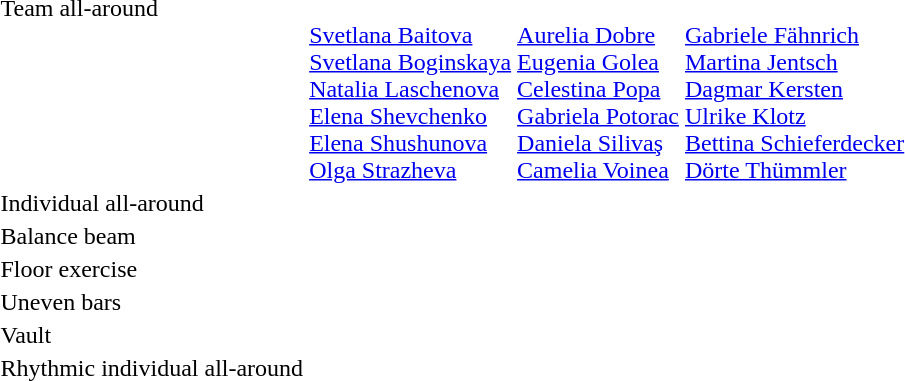<table>
<tr valign="top">
<td>Team all-around<br></td>
<td><br><a href='#'>Svetlana Baitova</a><br><a href='#'>Svetlana Boginskaya</a><br><a href='#'>Natalia Laschenova</a><br><a href='#'>Elena Shevchenko</a><br><a href='#'>Elena Shushunova</a><br><a href='#'>Olga Strazheva</a></td>
<td><br><a href='#'>Aurelia Dobre</a><br><a href='#'>Eugenia Golea</a><br><a href='#'>Celestina Popa</a><br><a href='#'>Gabriela Potorac</a><br><a href='#'>Daniela Silivaş</a><br><a href='#'>Camelia Voinea</a></td>
<td><br><a href='#'>Gabriele Fähnrich</a><br><a href='#'>Martina Jentsch</a><br><a href='#'>Dagmar Kersten</a><br><a href='#'>Ulrike Klotz</a><br><a href='#'>Bettina Schieferdecker</a><br><a href='#'>Dörte Thümmler</a></td>
</tr>
<tr valign="top">
<td>Individual all-around<br></td>
<td></td>
<td></td>
<td></td>
</tr>
<tr valign="top">
<td rowspan=2>Balance beam<br></td>
<td rowspan=2></td>
<td rowspan=2></td>
<td></td>
</tr>
<tr>
<td></td>
</tr>
<tr valign="top">
<td>Floor exercise<br></td>
<td></td>
<td></td>
<td></td>
</tr>
<tr valign="top">
<td>Uneven bars<br></td>
<td></td>
<td></td>
<td></td>
</tr>
<tr valign="top">
<td>Vault<br></td>
<td></td>
<td></td>
<td></td>
</tr>
<tr valign="top">
<td>Rhythmic individual all-around<br></td>
<td></td>
<td></td>
<td></td>
</tr>
</table>
